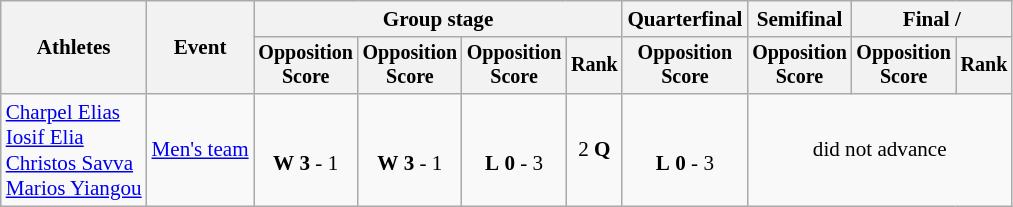<table class=wikitable style=font-size:88%;text-align:center>
<tr>
<th rowspan=2>Athletes</th>
<th rowspan=2>Event</th>
<th colspan=4>Group stage</th>
<th>Quarterfinal</th>
<th>Semifinal</th>
<th colspan=2>Final / </th>
</tr>
<tr style=font-size:95%>
<th>Opposition<br>Score</th>
<th>Opposition<br>Score</th>
<th>Opposition<br>Score</th>
<th>Rank</th>
<th>Opposition<br>Score</th>
<th>Opposition<br>Score</th>
<th>Opposition<br>Score</th>
<th>Rank</th>
</tr>
<tr>
<td align=left><a href='#'>Charpel Elias</a><br><a href='#'>Iosif Elia</a><br><a href='#'>Christos Savva</a><br><a href='#'>Marios Yiangou</a></td>
<td align=left><a href='#'>Men's team</a></td>
<td><br><strong>W</strong> <strong>3</strong> - 1</td>
<td><br><strong>W</strong> <strong>3</strong> - 1</td>
<td><br><strong>L</strong> <strong>0</strong> - 3</td>
<td>2 <strong>Q</strong></td>
<td><br><strong>L</strong> <strong>0</strong> - 3</td>
<td colspan=3>did not advance</td>
</tr>
</table>
